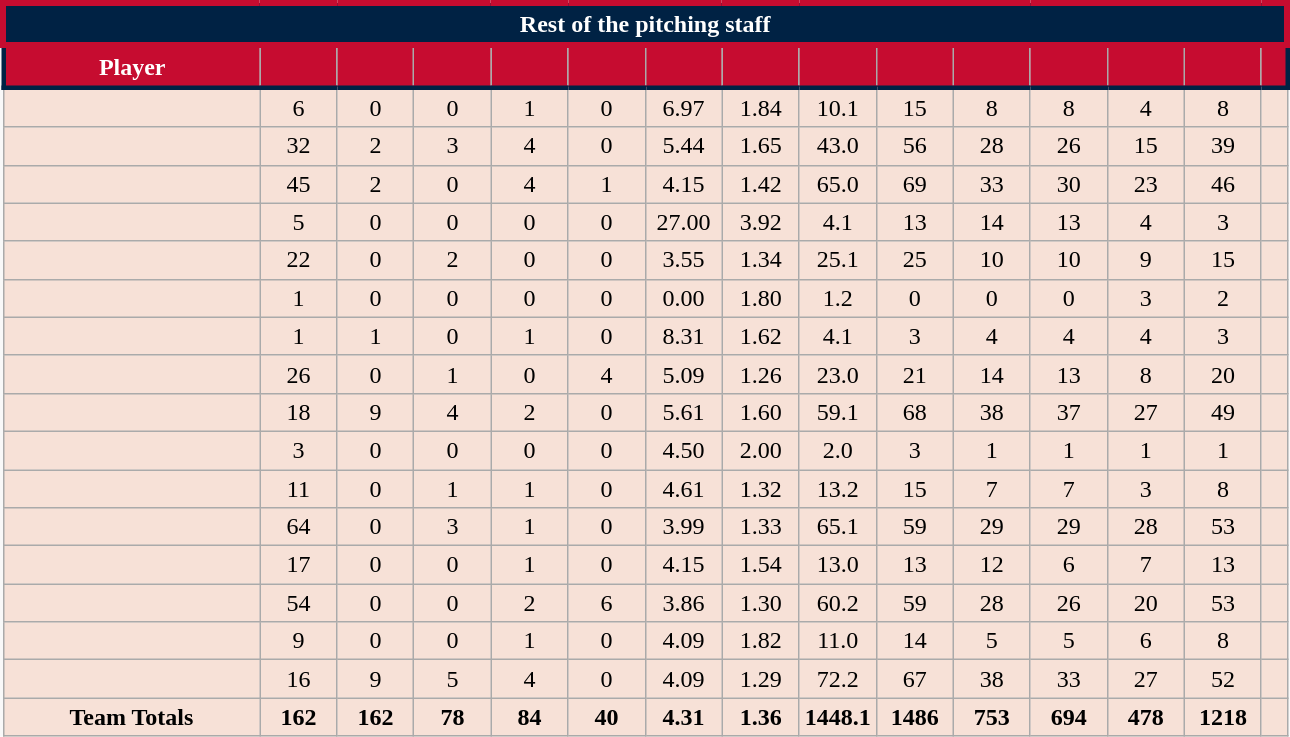<table class="wikitable sortable mw-collapsible mw-collapsed">
<tr>
<th colspan=16 style="background:#024; border: 4px solid #c60c30;color:white;">Rest of the pitching staff</th>
</tr>
<tr>
<th style="background:#c60c30; width:20%; color:#fff; border-top: 3px solid #024; border-bottom: 3px solid #024; border-left: 3px solid #024;">Player</th>
<th style="background:#c60c30; width:6%; color:#fff; border-top: 3px solid #024; border-bottom: 3px solid #024;"></th>
<th style="background:#c60c30; width:6%; color:#fff; border-top: 3px solid #024; border-bottom: 3px solid #024;"></th>
<th style="background:#c60c30; width:6%; color:#fff; border-top: 3px solid #024; border-bottom: 3px solid #024;"></th>
<th style="background:#c60c30; width:6%; color:#fff; border-top: 3px solid #024; border-bottom: 3px solid #024;"></th>
<th style="background:#c60c30; width:6%; color:#fff; border-top: 3px solid #024; border-bottom: 3px solid #024;"></th>
<th style="background:#c60c30; width:6%; color:#fff; border-top: 3px solid #024; border-bottom: 3px solid #024;"></th>
<th style="background:#c60c30; width:6%; color:#fff; border-top: 3px solid #024; border-bottom: 3px solid #024;"></th>
<th style="background:#c60c30; width:6%; color:#fff; border-top: 3px solid #024; border-bottom: 3px solid #024;"></th>
<th style="background:#c60c30; width:6%; color:#fff; border-top: 3px solid #024; border-bottom: 3px solid #024;"></th>
<th style="background:#c60c30; width:6%; color:#fff; border-top: 3px solid #024; border-bottom: 3px solid #024;"></th>
<th style="background:#c60c30; width:6%; color:#fff; border-top: 3px solid #024; border-bottom: 3px solid #024;"></th>
<th style="background:#c60c30; width:6%; color:#fff; border-top: 3px solid #024; border-bottom: 3px solid #024;"></th>
<th style="background:#c60c30; width:6%; color:#fff; border-top: 3px solid #024; border-bottom: 3px solid #024;"></th>
<th style="background:#c60c30; width:6%; color:#fff; border-top: 3px solid #024; border-bottom: 3px solid #024; border-right: 3px solid #024;"></th>
</tr>
<tr style="text-align:center; background:#f7e1d7;">
<td></td>
<td>6</td>
<td>0</td>
<td>0</td>
<td>1</td>
<td>0</td>
<td>6.97</td>
<td>1.84</td>
<td>10.1</td>
<td>15</td>
<td>8</td>
<td>8</td>
<td>4</td>
<td>8</td>
<td></td>
</tr>
<tr style="text-align:center; background:#f7e1d7;">
<td></td>
<td>32</td>
<td>2</td>
<td>3</td>
<td>4</td>
<td>0</td>
<td>5.44</td>
<td>1.65</td>
<td>43.0</td>
<td>56</td>
<td>28</td>
<td>26</td>
<td>15</td>
<td>39</td>
<td></td>
</tr>
<tr style="text-align:center; background:#f7e1d7;">
<td></td>
<td>45</td>
<td>2</td>
<td>0</td>
<td>4</td>
<td>1</td>
<td>4.15</td>
<td>1.42</td>
<td>65.0</td>
<td>69</td>
<td>33</td>
<td>30</td>
<td>23</td>
<td>46</td>
<td></td>
</tr>
<tr style="text-align:center; background:#f7e1d7;">
<td></td>
<td>5</td>
<td>0</td>
<td>0</td>
<td>0</td>
<td>0</td>
<td>27.00</td>
<td>3.92</td>
<td>4.1</td>
<td>13</td>
<td>14</td>
<td>13</td>
<td>4</td>
<td>3</td>
<td></td>
</tr>
<tr style="text-align:center; background:#f7e1d7;">
<td></td>
<td>22</td>
<td>0</td>
<td>2</td>
<td>0</td>
<td>0</td>
<td>3.55</td>
<td>1.34</td>
<td>25.1</td>
<td>25</td>
<td>10</td>
<td>10</td>
<td>9</td>
<td>15</td>
<td></td>
</tr>
<tr style="text-align:center; background:#f7e1d7;">
<td></td>
<td>1</td>
<td>0</td>
<td>0</td>
<td>0</td>
<td>0</td>
<td>0.00</td>
<td>1.80</td>
<td>1.2</td>
<td>0</td>
<td>0</td>
<td>0</td>
<td>3</td>
<td>2</td>
<td></td>
</tr>
<tr style="text-align:center; background:#f7e1d7;">
<td></td>
<td>1</td>
<td>1</td>
<td>0</td>
<td>1</td>
<td>0</td>
<td>8.31</td>
<td>1.62</td>
<td>4.1</td>
<td>3</td>
<td>4</td>
<td>4</td>
<td>4</td>
<td>3</td>
<td></td>
</tr>
<tr style="text-align:center; background:#f7e1d7;">
<td></td>
<td>26</td>
<td>0</td>
<td>1</td>
<td>0</td>
<td>4</td>
<td>5.09</td>
<td>1.26</td>
<td>23.0</td>
<td>21</td>
<td>14</td>
<td>13</td>
<td>8</td>
<td>20</td>
<td></td>
</tr>
<tr style="text-align:center; background:#f7e1d7;">
<td></td>
<td>18</td>
<td>9</td>
<td>4</td>
<td>2</td>
<td>0</td>
<td>5.61</td>
<td>1.60</td>
<td>59.1</td>
<td>68</td>
<td>38</td>
<td>37</td>
<td>27</td>
<td>49</td>
<td></td>
</tr>
<tr style="text-align:center; background:#f7e1d7;">
<td></td>
<td>3</td>
<td>0</td>
<td>0</td>
<td>0</td>
<td>0</td>
<td>4.50</td>
<td>2.00</td>
<td>2.0</td>
<td>3</td>
<td>1</td>
<td>1</td>
<td>1</td>
<td>1</td>
<td></td>
</tr>
<tr style="text-align:center; background:#f7e1d7;">
<td></td>
<td>11</td>
<td>0</td>
<td>1</td>
<td>1</td>
<td>0</td>
<td>4.61</td>
<td>1.32</td>
<td>13.2</td>
<td>15</td>
<td>7</td>
<td>7</td>
<td>3</td>
<td>8</td>
<td></td>
</tr>
<tr style="text-align:center; background:#f7e1d7;">
<td></td>
<td>64</td>
<td>0</td>
<td>3</td>
<td>1</td>
<td>0</td>
<td>3.99</td>
<td>1.33</td>
<td>65.1</td>
<td>59</td>
<td>29</td>
<td>29</td>
<td>28</td>
<td>53</td>
<td></td>
</tr>
<tr style="text-align:center; background:#f7e1d7;">
<td></td>
<td>17</td>
<td>0</td>
<td>0</td>
<td>1</td>
<td>0</td>
<td>4.15</td>
<td>1.54</td>
<td>13.0</td>
<td>13</td>
<td>12</td>
<td>6</td>
<td>7</td>
<td>13</td>
<td></td>
</tr>
<tr style="text-align:center; background:#f7e1d7;">
<td></td>
<td>54</td>
<td>0</td>
<td>0</td>
<td>2</td>
<td>6</td>
<td>3.86</td>
<td>1.30</td>
<td>60.2</td>
<td>59</td>
<td>28</td>
<td>26</td>
<td>20</td>
<td>53</td>
<td></td>
</tr>
<tr style="text-align:center; background:#f7e1d7;">
<td></td>
<td>9</td>
<td>0</td>
<td>0</td>
<td>1</td>
<td>0</td>
<td>4.09</td>
<td>1.82</td>
<td>11.0</td>
<td>14</td>
<td>5</td>
<td>5</td>
<td>6</td>
<td>8</td>
<td></td>
</tr>
<tr style="text-align:center; background:#f7e1d7;">
<td></td>
<td>16</td>
<td>9</td>
<td>5</td>
<td>4</td>
<td>0</td>
<td>4.09</td>
<td>1.29</td>
<td>72.2</td>
<td>67</td>
<td>38</td>
<td>33</td>
<td>27</td>
<td>52</td>
<td></td>
</tr>
<tr style="text-align:center; background:#f7e1d7;">
<td><strong>Team Totals</strong></td>
<td><strong>162</strong></td>
<td><strong>162</strong></td>
<td><strong>78</strong></td>
<td><strong>84</strong></td>
<td><strong>40</strong></td>
<td><strong>4.31</strong></td>
<td><strong>1.36</strong></td>
<td><strong>1448.1</strong></td>
<td><strong>1486</strong></td>
<td><strong>753</strong></td>
<td><strong>694</strong></td>
<td><strong>478</strong></td>
<td><strong>1218</strong></td>
<td></td>
</tr>
</table>
